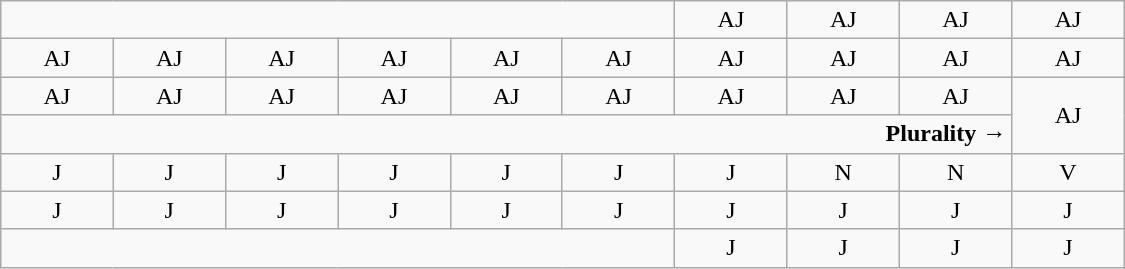<table class="wikitable" style="text-align:center" width=750px>
<tr>
<td colspan=6> </td>
<td>AJ</td>
<td>AJ</td>
<td>AJ</td>
<td>AJ</td>
</tr>
<tr>
<td width=50px >AJ</td>
<td width=50px >AJ</td>
<td width=50px >AJ</td>
<td width=50px >AJ</td>
<td width=50px >AJ</td>
<td width=50px >AJ</td>
<td width=50px >AJ</td>
<td width=50px >AJ</td>
<td width=50px >AJ</td>
<td width=50px >AJ</td>
</tr>
<tr>
<td>AJ</td>
<td>AJ</td>
<td>AJ</td>
<td>AJ</td>
<td>AJ<br></td>
<td>AJ<br></td>
<td>AJ<br></td>
<td>AJ<br></td>
<td>AJ<br></td>
<td rowspan=2 >AJ<br></td>
</tr>
<tr>
<td colspan=9 align=right><strong>Plurality →</strong></td>
</tr>
<tr>
<td>J<br></td>
<td>J<br></td>
<td>J<br></td>
<td>J<br></td>
<td>J<br></td>
<td>J<br></td>
<td>J<br></td>
<td>N</td>
<td>N<br></td>
<td>V<br></td>
</tr>
<tr>
<td>J<br></td>
<td>J</td>
<td>J</td>
<td>J</td>
<td>J</td>
<td>J</td>
<td>J</td>
<td>J</td>
<td>J</td>
<td>J</td>
</tr>
<tr>
<td colspan=6> </td>
<td>J</td>
<td>J</td>
<td>J</td>
<td>J</td>
</tr>
</table>
